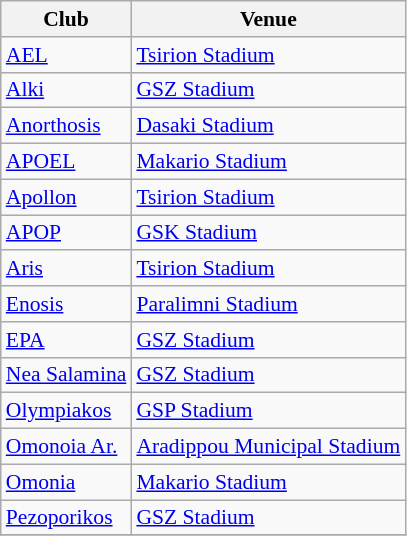<table class="wikitable" style="font-size:90%">
<tr>
<th>Club</th>
<th>Venue</th>
</tr>
<tr>
<td><a href='#'>AEL</a></td>
<td><a href='#'>Tsirion Stadium</a></td>
</tr>
<tr>
<td><a href='#'>Alki</a></td>
<td><a href='#'>GSZ Stadium</a></td>
</tr>
<tr>
<td><a href='#'>Anorthosis</a></td>
<td><a href='#'>Dasaki Stadium</a></td>
</tr>
<tr>
<td><a href='#'>APOEL</a></td>
<td><a href='#'>Makario Stadium</a></td>
</tr>
<tr>
<td><a href='#'>Apollon</a></td>
<td><a href='#'>Tsirion Stadium</a></td>
</tr>
<tr>
<td><a href='#'>APOP</a></td>
<td><a href='#'>GSK Stadium</a></td>
</tr>
<tr>
<td><a href='#'>Aris</a></td>
<td><a href='#'>Tsirion Stadium</a></td>
</tr>
<tr>
<td><a href='#'>Enosis</a></td>
<td><a href='#'>Paralimni Stadium</a></td>
</tr>
<tr>
<td><a href='#'>EPA</a></td>
<td><a href='#'>GSZ Stadium</a></td>
</tr>
<tr>
<td><a href='#'>Nea Salamina</a></td>
<td><a href='#'>GSZ Stadium</a></td>
</tr>
<tr>
<td><a href='#'>Olympiakos</a></td>
<td><a href='#'>GSP Stadium</a></td>
</tr>
<tr>
<td><a href='#'>Omonoia Ar.</a></td>
<td><a href='#'>Aradippou Municipal Stadium</a></td>
</tr>
<tr>
<td><a href='#'>Omonia</a></td>
<td><a href='#'>Makario Stadium</a></td>
</tr>
<tr>
<td><a href='#'>Pezoporikos</a></td>
<td><a href='#'>GSZ Stadium</a></td>
</tr>
<tr>
</tr>
</table>
